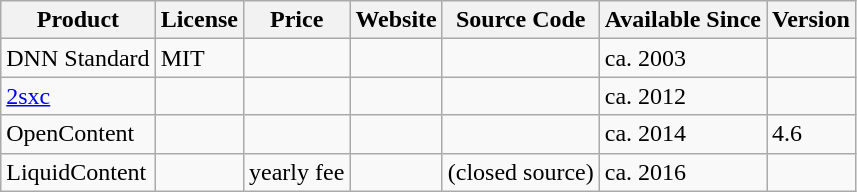<table class="wikitable">
<tr>
<th>Product</th>
<th>License</th>
<th>Price</th>
<th>Website</th>
<th>Source Code</th>
<th>Available Since</th>
<th>Version</th>
</tr>
<tr>
<td>DNN Standard</td>
<td>MIT</td>
<td></td>
<td></td>
<td></td>
<td>ca. 2003</td>
<td></td>
</tr>
<tr>
<td><a href='#'>2sxc</a></td>
<td></td>
<td></td>
<td></td>
<td></td>
<td>ca. 2012</td>
<td></td>
</tr>
<tr>
<td>OpenContent</td>
<td></td>
<td></td>
<td></td>
<td></td>
<td>ca. 2014</td>
<td>4.6</td>
</tr>
<tr>
<td>LiquidContent</td>
<td></td>
<td>yearly fee</td>
<td></td>
<td>(closed source)</td>
<td>ca. 2016</td>
<td></td>
</tr>
</table>
